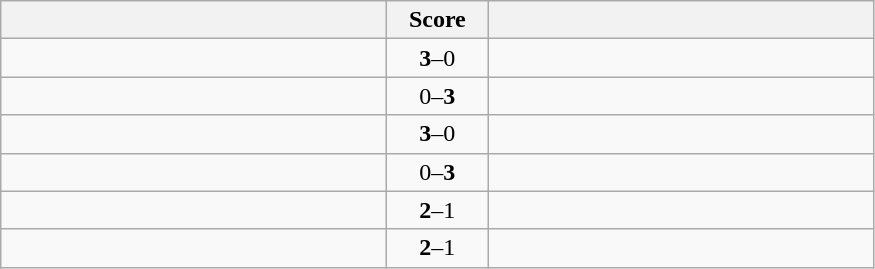<table class="wikitable" style="text-align: center;">
<tr>
<th width=250></th>
<th width=60>Score</th>
<th width=250></th>
</tr>
<tr>
<td align=left><strong></strong></td>
<td><strong>3</strong>–0</td>
<td align=left></td>
</tr>
<tr>
<td align=left></td>
<td>0–<strong>3</strong></td>
<td align=left><strong></strong></td>
</tr>
<tr>
<td align=left><strong></strong></td>
<td><strong>3</strong>–0</td>
<td align=left></td>
</tr>
<tr>
<td align=left></td>
<td>0–<strong>3</strong></td>
<td align=left><strong></strong></td>
</tr>
<tr>
<td align=left><strong></strong></td>
<td><strong>2</strong>–1</td>
<td align=left></td>
</tr>
<tr>
<td align=left><strong></strong></td>
<td><strong>2</strong>–1</td>
<td align=left></td>
</tr>
</table>
